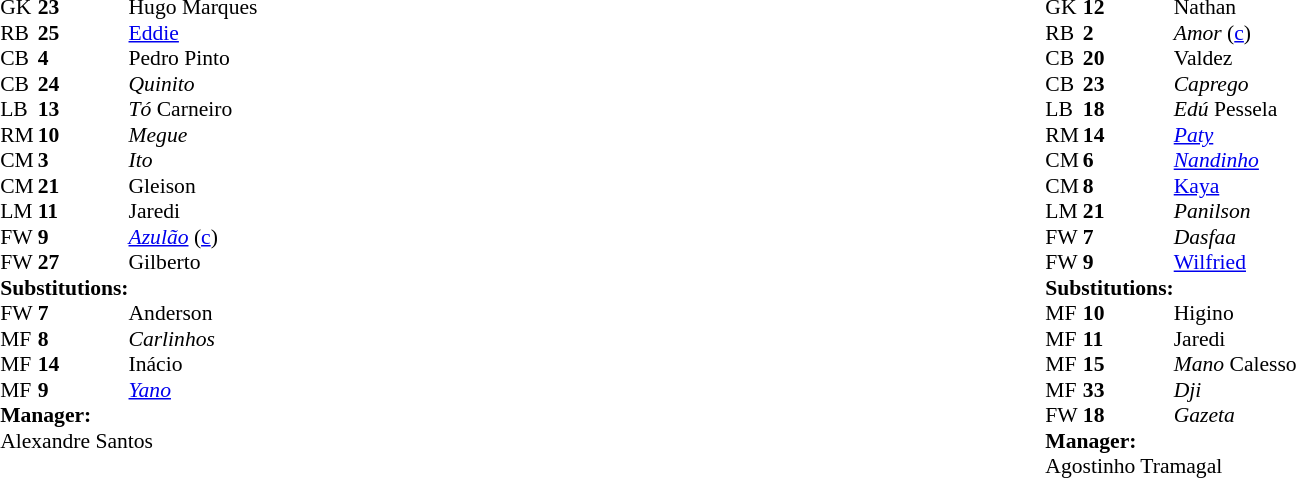<table width="100%">
<tr>
<td valign="top" width="40%"><br><table style="font-size:90%;" cellspacing="0" cellpadding="0" align="center">
<tr>
<th width=25></th>
<th width=25></th>
</tr>
<tr>
<td>GK</td>
<td><strong>23</strong></td>
<td></td>
<td>Hugo Marques</td>
</tr>
<tr>
<td>RB</td>
<td><strong>25</strong></td>
<td></td>
<td><a href='#'>Eddie</a></td>
</tr>
<tr>
<td>CB</td>
<td><strong>4</strong></td>
<td></td>
<td>Pedro Pinto</td>
</tr>
<tr>
<td>CB</td>
<td><strong>24</strong></td>
<td></td>
<td><em>Quinito</em></td>
</tr>
<tr>
<td>LB</td>
<td><strong>13</strong></td>
<td></td>
<td><em>Tó</em> Carneiro</td>
</tr>
<tr>
<td>RM</td>
<td><strong>10</strong></td>
<td></td>
<td><em>Megue</em></td>
<td></td>
<td></td>
</tr>
<tr>
<td>CM</td>
<td><strong>3</strong></td>
<td></td>
<td><em>Ito</em></td>
<td></td>
</tr>
<tr>
<td>CM</td>
<td><strong>21</strong></td>
<td></td>
<td>Gleison</td>
</tr>
<tr>
<td>LM</td>
<td><strong>11</strong></td>
<td></td>
<td>Jaredi</td>
<td></td>
<td></td>
</tr>
<tr>
<td>FW</td>
<td><strong>9</strong></td>
<td></td>
<td><em><a href='#'>Azulão</a></em> (<a href='#'>c</a>)</td>
<td></td>
<td></td>
</tr>
<tr>
<td>FW</td>
<td><strong>27</strong></td>
<td></td>
<td>Gilberto</td>
<td></td>
<td></td>
</tr>
<tr>
<td colspan=3><strong>Substitutions:</strong></td>
</tr>
<tr>
<td>FW</td>
<td><strong>7</strong></td>
<td></td>
<td>Anderson</td>
<td></td>
<td></td>
</tr>
<tr>
<td>MF</td>
<td><strong>8</strong></td>
<td></td>
<td><em>Carlinhos</em></td>
<td></td>
<td></td>
</tr>
<tr>
<td>MF</td>
<td><strong>14</strong></td>
<td></td>
<td>Inácio</td>
<td></td>
<td></td>
</tr>
<tr>
<td>MF</td>
<td><strong>9</strong></td>
<td></td>
<td><em><a href='#'>Yano</a></em></td>
<td></td>
<td></td>
</tr>
<tr>
<td colspan=3><strong>Manager:</strong></td>
</tr>
<tr>
<td colspan=4> Alexandre Santos</td>
</tr>
</table>
</td>
<td valign="top"></td>
<td valign="top" width="50%"><br><table style="font-size:90%;" cellspacing="0" cellpadding="0" align="center">
<tr>
<th width=25></th>
<th width=25></th>
</tr>
<tr>
<td>GK</td>
<td><strong>12</strong></td>
<td></td>
<td>Nathan</td>
</tr>
<tr>
<td>RB</td>
<td><strong>2</strong></td>
<td></td>
<td><em>Amor</em> (<a href='#'>c</a>)</td>
</tr>
<tr>
<td>CB</td>
<td><strong>20</strong></td>
<td></td>
<td>Valdez</td>
<td></td>
</tr>
<tr>
<td>CB</td>
<td><strong>23</strong></td>
<td></td>
<td><em>Caprego</em></td>
<td></td>
</tr>
<tr>
<td>LB</td>
<td><strong>18</strong></td>
<td></td>
<td><em>Edú</em> Pessela</td>
<td></td>
<td></td>
</tr>
<tr>
<td>RM</td>
<td><strong>14</strong></td>
<td></td>
<td><em><a href='#'>Paty</a></em></td>
<td></td>
<td></td>
</tr>
<tr>
<td>CM</td>
<td><strong>6</strong></td>
<td></td>
<td><em><a href='#'>Nandinho</a></em></td>
</tr>
<tr>
<td>CM</td>
<td><strong>8</strong></td>
<td></td>
<td><a href='#'>Kaya</a></td>
<td></td>
<td></td>
</tr>
<tr>
<td>LM</td>
<td><strong>21</strong></td>
<td></td>
<td><em>Panilson</em></td>
<td></td>
<td></td>
</tr>
<tr>
<td>FW</td>
<td><strong>7</strong></td>
<td></td>
<td><em>Dasfaa</em></td>
</tr>
<tr>
<td>FW</td>
<td><strong>9</strong></td>
<td></td>
<td><a href='#'>Wilfried</a></td>
<td></td>
<td></td>
</tr>
<tr>
<td colspan=3><strong>Substitutions:</strong></td>
</tr>
<tr>
<td>MF</td>
<td><strong>10</strong></td>
<td></td>
<td>Higino</td>
<td></td>
<td></td>
</tr>
<tr>
<td>MF</td>
<td><strong>11</strong></td>
<td></td>
<td>Jaredi</td>
<td></td>
<td></td>
</tr>
<tr>
<td>MF</td>
<td><strong>15</strong></td>
<td></td>
<td><em>Mano</em> Calesso</td>
<td></td>
<td></td>
</tr>
<tr>
<td>MF</td>
<td><strong>33</strong></td>
<td></td>
<td><em>Dji</em></td>
<td></td>
<td></td>
</tr>
<tr>
<td>FW</td>
<td><strong>18</strong></td>
<td></td>
<td><em>Gazeta</em></td>
<td></td>
<td></td>
</tr>
<tr>
<td colspan=3><strong>Manager:</strong></td>
</tr>
<tr>
<td colspan=4> Agostinho Tramagal</td>
</tr>
</table>
</td>
</tr>
</table>
